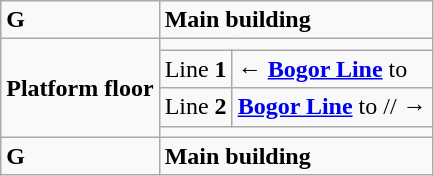<table class="wikitable">
<tr>
<td><strong>G</strong></td>
<td colspan="2"><strong>Main building</strong></td>
</tr>
<tr>
<td rowspan="4"><strong>Platform floor</strong></td>
<td colspan="2"></td>
</tr>
<tr>
<td>Line <strong>1</strong></td>
<td>←   <strong><a href='#'>Bogor Line</a></strong> to </td>
</tr>
<tr>
<td>Line <strong>2</strong></td>
<td> <strong><a href='#'>Bogor Line</a></strong> to //  →</td>
</tr>
<tr>
<td colspan="2"></td>
</tr>
<tr>
<td><strong>G</strong></td>
<td colspan="2"><strong>Main building</strong></td>
</tr>
</table>
